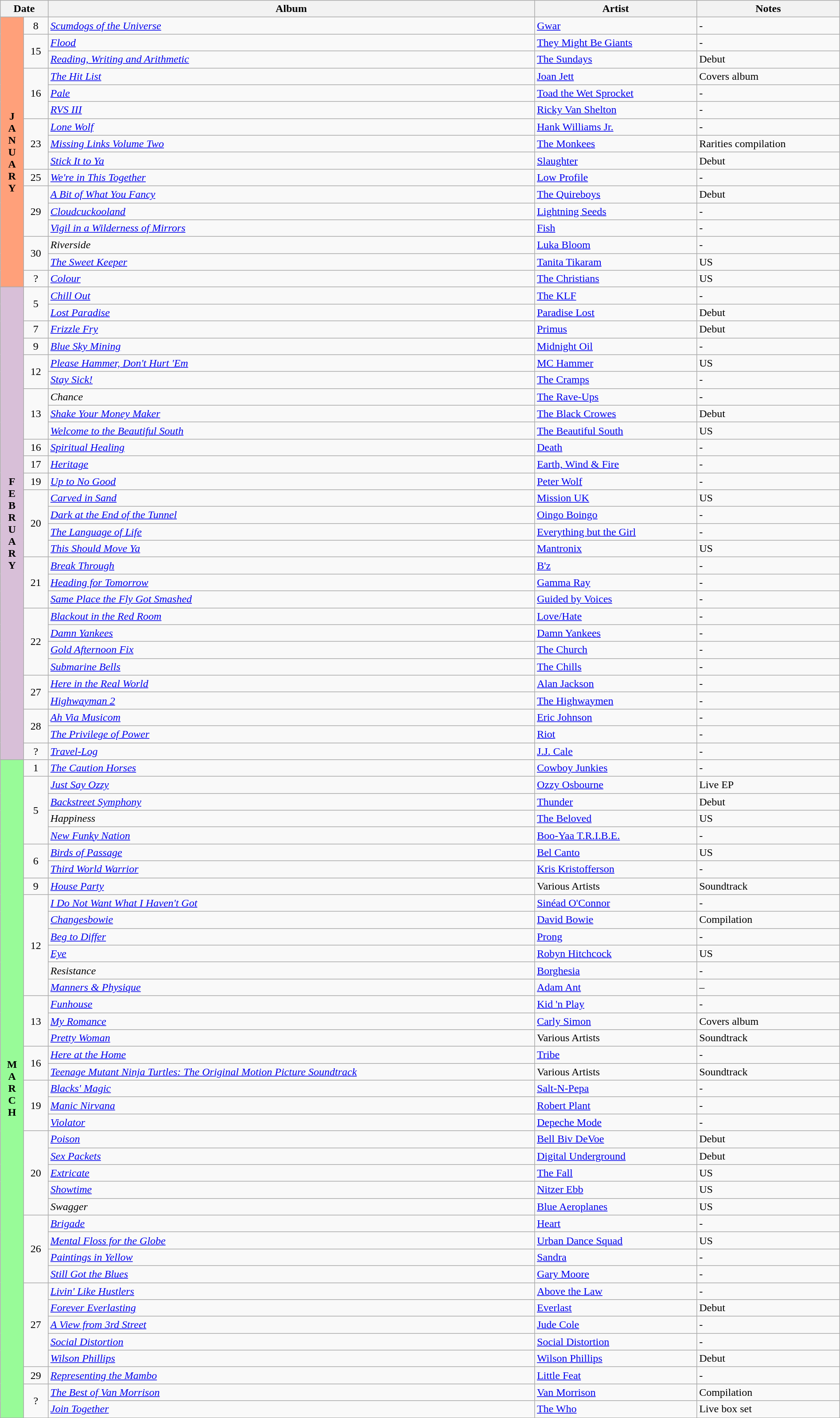<table class="wikitable" width="100%">
<tr>
<th colspan="2">Date</th>
<th>Album</th>
<th>Artist</th>
<th>Notes</th>
</tr>
<tr>
<td rowspan="16" valign="center" align="center" style="background:#FFA07A; textcolor:#000;"><strong>J<br>A<br>N<br>U<br>A<br>R<br>Y</strong></td>
<td align="center">8</td>
<td><em><a href='#'>Scumdogs of the Universe</a></em></td>
<td><a href='#'>Gwar</a></td>
<td>-</td>
</tr>
<tr>
<td rowspan="2" align="center">15</td>
<td><em><a href='#'>Flood</a></em></td>
<td><a href='#'>They Might Be Giants</a></td>
<td>-</td>
</tr>
<tr>
<td><em><a href='#'>Reading, Writing and Arithmetic</a></em></td>
<td><a href='#'>The Sundays</a></td>
<td>Debut</td>
</tr>
<tr>
<td rowspan="3" align="center">16</td>
<td><em><a href='#'>The Hit List</a></em></td>
<td><a href='#'>Joan Jett</a></td>
<td>Covers album</td>
</tr>
<tr>
<td><em><a href='#'>Pale</a></em></td>
<td><a href='#'>Toad the Wet Sprocket</a></td>
<td>-</td>
</tr>
<tr>
<td><em><a href='#'>RVS III</a></em></td>
<td><a href='#'>Ricky Van Shelton</a></td>
<td>-</td>
</tr>
<tr>
<td rowspan="3" align="center">23</td>
<td><em><a href='#'>Lone Wolf</a></em></td>
<td><a href='#'>Hank Williams Jr.</a></td>
<td>-</td>
</tr>
<tr>
<td><em><a href='#'>Missing Links Volume Two</a></em></td>
<td><a href='#'>The Monkees</a></td>
<td>Rarities compilation</td>
</tr>
<tr>
<td><em><a href='#'>Stick It to Ya</a></em></td>
<td><a href='#'>Slaughter</a></td>
<td>Debut</td>
</tr>
<tr>
<td rowspan="1" align="center">25</td>
<td><em><a href='#'>We're in This Together</a></em></td>
<td><a href='#'>Low Profile</a></td>
<td>-</td>
</tr>
<tr>
<td rowspan="3" align="center">29</td>
<td><em><a href='#'>A Bit of What You Fancy</a> </em></td>
<td><a href='#'>The Quireboys</a></td>
<td>Debut</td>
</tr>
<tr>
<td><em><a href='#'>Cloudcuckooland</a> </em></td>
<td><a href='#'>Lightning Seeds</a></td>
<td>-</td>
</tr>
<tr>
<td><em><a href='#'>Vigil in a Wilderness of Mirrors</a></em></td>
<td><a href='#'>Fish</a></td>
<td>-</td>
</tr>
<tr>
<td rowspan="2" align="center">30</td>
<td><em>Riverside</em></td>
<td><a href='#'>Luka Bloom</a></td>
<td>-</td>
</tr>
<tr>
<td><em><a href='#'>The Sweet Keeper</a></em></td>
<td><a href='#'>Tanita Tikaram</a></td>
<td>US</td>
</tr>
<tr>
<td rowspan="1" align="center">?</td>
<td><em><a href='#'>Colour</a></em></td>
<td><a href='#'>The Christians</a></td>
<td>US</td>
</tr>
<tr>
<td rowspan="28" valign="center" align="center" style="background:#D8BFD8; textcolor:#000;"><strong>F<br>E<br>B<br>R<br>U<br>A<br>R<br>Y</strong></td>
<td rowspan="2" align="center">5</td>
<td><em><a href='#'>Chill Out</a></em></td>
<td><a href='#'>The KLF</a></td>
<td>-</td>
</tr>
<tr>
<td><em><a href='#'>Lost Paradise</a></em></td>
<td><a href='#'>Paradise Lost</a></td>
<td>Debut</td>
</tr>
<tr>
<td rowspan="1" align="center">7</td>
<td><em><a href='#'>Frizzle Fry</a></em></td>
<td><a href='#'>Primus</a></td>
<td>Debut</td>
</tr>
<tr>
<td rowspan="1" align="center">9</td>
<td><em><a href='#'>Blue Sky Mining</a></em></td>
<td><a href='#'>Midnight Oil</a></td>
<td>-</td>
</tr>
<tr>
<td rowspan="2" align="center">12</td>
<td><em><a href='#'>Please Hammer, Don't Hurt 'Em</a></em></td>
<td><a href='#'>MC Hammer</a></td>
<td>US</td>
</tr>
<tr>
<td><em><a href='#'>Stay Sick!</a></em></td>
<td><a href='#'>The Cramps</a></td>
<td>-</td>
</tr>
<tr>
<td rowspan="3" align="center">13</td>
<td><em>Chance</em></td>
<td><a href='#'>The Rave-Ups</a></td>
<td>-</td>
</tr>
<tr>
<td><em><a href='#'>Shake Your Money Maker</a></em></td>
<td><a href='#'>The Black Crowes</a></td>
<td>Debut</td>
</tr>
<tr>
<td><em><a href='#'>Welcome to the Beautiful South</a></em></td>
<td><a href='#'>The Beautiful South</a></td>
<td>US</td>
</tr>
<tr>
<td align="center">16</td>
<td><em><a href='#'>Spiritual Healing</a></em></td>
<td><a href='#'>Death</a></td>
<td>-</td>
</tr>
<tr>
<td align="center">17</td>
<td><em><a href='#'>Heritage</a></em></td>
<td><a href='#'>Earth, Wind & Fire</a></td>
<td>-</td>
</tr>
<tr>
<td align="center">19</td>
<td><em><a href='#'>Up to No Good</a></em></td>
<td><a href='#'>Peter Wolf</a></td>
<td>-</td>
</tr>
<tr>
<td rowspan="4" align="center">20</td>
<td><em><a href='#'>Carved in Sand</a></em></td>
<td><a href='#'>Mission UK</a></td>
<td>US</td>
</tr>
<tr>
<td><em><a href='#'>Dark at the End of the Tunnel</a></em></td>
<td><a href='#'>Oingo Boingo</a></td>
<td>-</td>
</tr>
<tr>
<td><em><a href='#'>The Language of Life</a></em></td>
<td><a href='#'>Everything but the Girl</a></td>
<td>-</td>
</tr>
<tr>
<td><em><a href='#'>This Should Move Ya</a></em></td>
<td><a href='#'>Mantronix</a></td>
<td>US</td>
</tr>
<tr>
<td rowspan="3" style="text-align:center;">21</td>
<td><em><a href='#'>Break Through</a></em></td>
<td><a href='#'>B'z</a></td>
<td>-</td>
</tr>
<tr>
<td><em><a href='#'>Heading for Tomorrow</a></em></td>
<td><a href='#'>Gamma Ray</a></td>
<td>-</td>
</tr>
<tr>
<td><em><a href='#'>Same Place the Fly Got Smashed</a></em></td>
<td><a href='#'>Guided by Voices</a></td>
<td>-</td>
</tr>
<tr>
<td rowspan="4" align="center">22</td>
<td><em><a href='#'>Blackout in the Red Room</a></em></td>
<td><a href='#'>Love/Hate</a></td>
<td>-</td>
</tr>
<tr>
<td><em><a href='#'>Damn Yankees</a></em></td>
<td><a href='#'>Damn Yankees</a></td>
<td>-</td>
</tr>
<tr>
<td><em><a href='#'>Gold Afternoon Fix</a></em></td>
<td><a href='#'>The Church</a></td>
<td>-</td>
</tr>
<tr>
<td><em><a href='#'>Submarine Bells</a></em></td>
<td><a href='#'>The Chills</a></td>
<td>-</td>
</tr>
<tr>
<td rowspan="2" align="center">27</td>
<td><em><a href='#'>Here in the Real World</a></em></td>
<td><a href='#'>Alan Jackson</a></td>
<td>-</td>
</tr>
<tr>
<td><em><a href='#'>Highwayman 2</a></em></td>
<td><a href='#'>The Highwaymen</a></td>
<td>-</td>
</tr>
<tr>
<td rowspan="2" align="center">28</td>
<td><em><a href='#'>Ah Via Musicom</a></em></td>
<td><a href='#'>Eric Johnson</a></td>
<td>-</td>
</tr>
<tr>
<td><em><a href='#'>The Privilege of Power</a></em></td>
<td><a href='#'>Riot</a></td>
<td>-</td>
</tr>
<tr>
<td align="center">?</td>
<td><em><a href='#'>Travel-Log</a></em></td>
<td><a href='#'>J.J. Cale</a></td>
<td>-</td>
</tr>
<tr>
<td rowspan="39" valign="center" align="center" style="background:#98FB98; textcolor:#000;"><strong>M<br>A<br>R<br>C<br>H</strong></td>
<td rowspan="1" align="center">1</td>
<td><em><a href='#'>The Caution Horses</a></em></td>
<td><a href='#'>Cowboy Junkies</a></td>
<td>-</td>
</tr>
<tr>
<td rowspan="4" align="center">5</td>
<td><em><a href='#'>Just Say Ozzy</a></em></td>
<td><a href='#'>Ozzy Osbourne</a></td>
<td>Live EP</td>
</tr>
<tr>
<td><em><a href='#'>Backstreet Symphony</a></em></td>
<td><a href='#'>Thunder</a></td>
<td>Debut</td>
</tr>
<tr>
<td><em>Happiness</em></td>
<td><a href='#'>The Beloved</a></td>
<td>US</td>
</tr>
<tr>
<td><em><a href='#'>New Funky Nation</a></em></td>
<td><a href='#'>Boo-Yaa T.R.I.B.E.</a></td>
<td>-</td>
</tr>
<tr>
<td rowspan="2" align="center">6</td>
<td><em><a href='#'>Birds of Passage</a></em></td>
<td><a href='#'>Bel Canto</a></td>
<td>US</td>
</tr>
<tr>
<td><em><a href='#'>Third World Warrior</a></em></td>
<td><a href='#'>Kris Kristofferson</a></td>
<td>-</td>
</tr>
<tr>
<td align="center">9</td>
<td><em><a href='#'>House Party</a></em></td>
<td>Various Artists</td>
<td>Soundtrack</td>
</tr>
<tr>
<td rowspan="6" align="center">12</td>
<td><em><a href='#'>I Do Not Want What I Haven't Got</a></em></td>
<td><a href='#'>Sinéad O'Connor</a></td>
<td>-</td>
</tr>
<tr>
<td><em><a href='#'>Changesbowie</a></em></td>
<td><a href='#'>David Bowie</a></td>
<td>Compilation</td>
</tr>
<tr>
<td><em><a href='#'>Beg to Differ</a></em></td>
<td><a href='#'>Prong</a></td>
<td>-</td>
</tr>
<tr>
<td><em><a href='#'>Eye</a></em></td>
<td><a href='#'>Robyn Hitchcock</a></td>
<td>US</td>
</tr>
<tr>
<td><em>Resistance</em></td>
<td><a href='#'>Borghesia</a></td>
<td>-</td>
</tr>
<tr>
<td><em><a href='#'>Manners & Physique</a></em></td>
<td><a href='#'>Adam Ant</a></td>
<td>–</td>
</tr>
<tr>
<td rowspan="3" align="center">13</td>
<td><em><a href='#'>Funhouse</a></em></td>
<td><a href='#'>Kid 'n Play</a></td>
<td>-</td>
</tr>
<tr>
<td><em><a href='#'>My Romance</a></em></td>
<td><a href='#'>Carly Simon</a></td>
<td>Covers album</td>
</tr>
<tr>
<td><em><a href='#'>Pretty Woman</a></em></td>
<td>Various Artists</td>
<td>Soundtrack</td>
</tr>
<tr>
<td rowspan="2" align="center">16</td>
<td><em><a href='#'>Here at the Home</a></em></td>
<td><a href='#'>Tribe</a></td>
<td>-</td>
</tr>
<tr>
<td><em><a href='#'>Teenage Mutant Ninja Turtles: The Original Motion Picture Soundtrack</a></em></td>
<td>Various Artists</td>
<td>Soundtrack</td>
</tr>
<tr>
<td rowspan="3" align="center">19</td>
<td><em><a href='#'>Blacks' Magic</a></em></td>
<td><a href='#'>Salt-N-Pepa</a></td>
<td>-</td>
</tr>
<tr>
<td><em><a href='#'>Manic Nirvana</a></em></td>
<td><a href='#'>Robert Plant</a></td>
<td>-</td>
</tr>
<tr>
<td><em><a href='#'>Violator</a></em></td>
<td><a href='#'>Depeche Mode</a></td>
<td>-</td>
</tr>
<tr>
<td rowspan="5" align="center">20</td>
<td><em><a href='#'>Poison</a></em></td>
<td><a href='#'>Bell Biv DeVoe</a></td>
<td>Debut</td>
</tr>
<tr>
<td><em><a href='#'>Sex Packets</a></em></td>
<td><a href='#'>Digital Underground</a></td>
<td>Debut</td>
</tr>
<tr>
<td><em><a href='#'>Extricate</a></em></td>
<td><a href='#'>The Fall</a></td>
<td>US</td>
</tr>
<tr>
<td><em><a href='#'>Showtime</a></em></td>
<td><a href='#'>Nitzer Ebb</a></td>
<td>US</td>
</tr>
<tr>
<td><em>Swagger</em></td>
<td><a href='#'>Blue Aeroplanes</a></td>
<td>US</td>
</tr>
<tr>
<td rowspan="4" align="center">26</td>
<td><em><a href='#'>Brigade</a></em></td>
<td><a href='#'>Heart</a></td>
<td>-</td>
</tr>
<tr>
<td><em><a href='#'>Mental Floss for the Globe</a></em></td>
<td><a href='#'>Urban Dance Squad</a></td>
<td>US</td>
</tr>
<tr>
<td><em><a href='#'>Paintings in Yellow</a></em></td>
<td><a href='#'>Sandra</a></td>
<td>-</td>
</tr>
<tr>
<td><em><a href='#'>Still Got the Blues</a></em></td>
<td><a href='#'>Gary Moore</a></td>
<td>-</td>
</tr>
<tr>
<td rowspan="5" align="center">27</td>
<td><em><a href='#'>Livin' Like Hustlers</a></em></td>
<td><a href='#'>Above the Law</a></td>
<td>-</td>
</tr>
<tr>
<td><em><a href='#'>Forever Everlasting</a></em></td>
<td><a href='#'>Everlast</a></td>
<td>Debut</td>
</tr>
<tr>
<td><em><a href='#'>A View from 3rd Street</a></em></td>
<td><a href='#'>Jude Cole</a></td>
<td>-</td>
</tr>
<tr>
<td><em><a href='#'>Social Distortion</a></em></td>
<td><a href='#'>Social Distortion</a></td>
<td>-</td>
</tr>
<tr>
<td><em><a href='#'>Wilson Phillips</a></em></td>
<td><a href='#'>Wilson Phillips</a></td>
<td>Debut</td>
</tr>
<tr>
<td align="center">29</td>
<td><em><a href='#'>Representing the Mambo</a></em></td>
<td><a href='#'>Little Feat</a></td>
<td>-</td>
</tr>
<tr>
<td rowspan="2" align="center">?</td>
<td><em><a href='#'>The Best of Van Morrison</a></em></td>
<td><a href='#'>Van Morrison</a></td>
<td>Compilation</td>
</tr>
<tr>
<td><em><a href='#'>Join Together</a></em></td>
<td><a href='#'>The Who</a></td>
<td>Live box set</td>
</tr>
<tr>
</tr>
</table>
